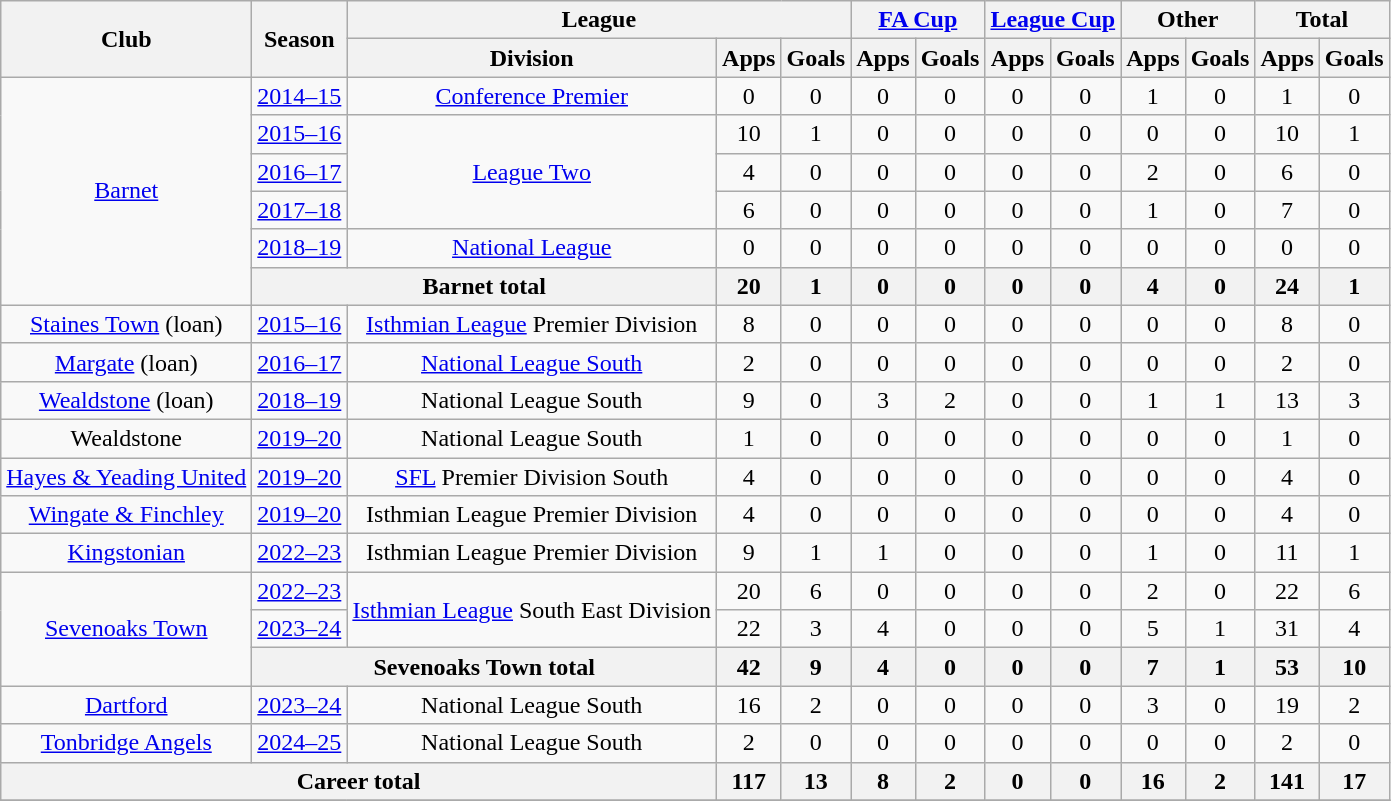<table class="wikitable" style="text-align:center">
<tr>
<th rowspan=2>Club</th>
<th rowspan=2>Season</th>
<th colspan=3>League</th>
<th colspan=2><a href='#'>FA Cup</a></th>
<th colspan=2><a href='#'>League Cup</a></th>
<th colspan=2>Other</th>
<th colspan=2>Total</th>
</tr>
<tr>
<th>Division</th>
<th>Apps</th>
<th>Goals</th>
<th>Apps</th>
<th>Goals</th>
<th>Apps</th>
<th>Goals</th>
<th>Apps</th>
<th>Goals</th>
<th>Apps</th>
<th>Goals</th>
</tr>
<tr>
<td rowspan="6"><a href='#'>Barnet</a></td>
<td><a href='#'>2014–15</a></td>
<td><a href='#'>Conference Premier</a></td>
<td>0</td>
<td>0</td>
<td>0</td>
<td>0</td>
<td>0</td>
<td>0</td>
<td>1</td>
<td>0</td>
<td>1</td>
<td>0</td>
</tr>
<tr>
<td><a href='#'>2015–16</a></td>
<td rowspan="3"><a href='#'>League Two</a></td>
<td>10</td>
<td>1</td>
<td>0</td>
<td>0</td>
<td>0</td>
<td>0</td>
<td>0</td>
<td>0</td>
<td>10</td>
<td>1</td>
</tr>
<tr>
<td><a href='#'>2016–17</a></td>
<td>4</td>
<td>0</td>
<td>0</td>
<td>0</td>
<td>0</td>
<td>0</td>
<td>2</td>
<td>0</td>
<td>6</td>
<td>0</td>
</tr>
<tr>
<td><a href='#'>2017–18</a></td>
<td>6</td>
<td>0</td>
<td>0</td>
<td>0</td>
<td>0</td>
<td>0</td>
<td>1</td>
<td>0</td>
<td>7</td>
<td>0</td>
</tr>
<tr>
<td><a href='#'>2018–19</a></td>
<td><a href='#'>National League</a></td>
<td>0</td>
<td>0</td>
<td>0</td>
<td>0</td>
<td>0</td>
<td>0</td>
<td>0</td>
<td>0</td>
<td>0</td>
<td>0</td>
</tr>
<tr>
<th colspan="2">Barnet total</th>
<th>20</th>
<th>1</th>
<th>0</th>
<th>0</th>
<th>0</th>
<th>0</th>
<th>4</th>
<th>0</th>
<th>24</th>
<th>1</th>
</tr>
<tr>
<td><a href='#'>Staines Town</a> (loan)</td>
<td><a href='#'>2015–16</a></td>
<td><a href='#'>Isthmian League</a> Premier Division</td>
<td>8</td>
<td>0</td>
<td>0</td>
<td>0</td>
<td>0</td>
<td>0</td>
<td>0</td>
<td>0</td>
<td>8</td>
<td>0</td>
</tr>
<tr>
<td><a href='#'>Margate</a> (loan)</td>
<td><a href='#'>2016–17</a></td>
<td><a href='#'>National League South</a></td>
<td>2</td>
<td>0</td>
<td>0</td>
<td>0</td>
<td>0</td>
<td>0</td>
<td>0</td>
<td>0</td>
<td>2</td>
<td>0</td>
</tr>
<tr>
<td><a href='#'>Wealdstone</a> (loan)</td>
<td><a href='#'>2018–19</a></td>
<td>National League South</td>
<td>9</td>
<td>0</td>
<td>3</td>
<td>2</td>
<td>0</td>
<td>0</td>
<td>1</td>
<td>1</td>
<td>13</td>
<td>3</td>
</tr>
<tr>
<td>Wealdstone</td>
<td><a href='#'>2019–20</a></td>
<td>National League South</td>
<td>1</td>
<td>0</td>
<td>0</td>
<td>0</td>
<td>0</td>
<td>0</td>
<td>0</td>
<td>0</td>
<td>1</td>
<td>0</td>
</tr>
<tr>
<td><a href='#'>Hayes & Yeading United</a></td>
<td><a href='#'>2019–20</a></td>
<td><a href='#'>SFL</a> Premier Division South</td>
<td>4</td>
<td>0</td>
<td>0</td>
<td>0</td>
<td>0</td>
<td>0</td>
<td>0</td>
<td>0</td>
<td>4</td>
<td>0</td>
</tr>
<tr>
<td><a href='#'>Wingate & Finchley</a></td>
<td><a href='#'>2019–20</a></td>
<td>Isthmian League Premier Division</td>
<td>4</td>
<td>0</td>
<td>0</td>
<td>0</td>
<td>0</td>
<td>0</td>
<td>0</td>
<td>0</td>
<td>4</td>
<td>0</td>
</tr>
<tr>
<td><a href='#'>Kingstonian</a></td>
<td><a href='#'>2022–23</a></td>
<td>Isthmian League Premier Division</td>
<td>9</td>
<td>1</td>
<td>1</td>
<td>0</td>
<td>0</td>
<td>0</td>
<td>1</td>
<td>0</td>
<td>11</td>
<td>1</td>
</tr>
<tr>
<td rowspan="3"><a href='#'>Sevenoaks Town</a></td>
<td><a href='#'>2022–23</a></td>
<td rowspan="2"><a href='#'>Isthmian League</a> South East Division</td>
<td>20</td>
<td>6</td>
<td>0</td>
<td>0</td>
<td>0</td>
<td>0</td>
<td>2</td>
<td>0</td>
<td>22</td>
<td>6</td>
</tr>
<tr>
<td><a href='#'>2023–24</a></td>
<td>22</td>
<td>3</td>
<td>4</td>
<td>0</td>
<td>0</td>
<td>0</td>
<td>5</td>
<td>1</td>
<td>31</td>
<td>4</td>
</tr>
<tr>
<th colspan="2">Sevenoaks Town total</th>
<th>42</th>
<th>9</th>
<th>4</th>
<th>0</th>
<th>0</th>
<th>0</th>
<th>7</th>
<th>1</th>
<th>53</th>
<th>10</th>
</tr>
<tr>
<td><a href='#'>Dartford</a></td>
<td><a href='#'>2023–24</a></td>
<td>National League South</td>
<td>16</td>
<td>2</td>
<td>0</td>
<td>0</td>
<td>0</td>
<td>0</td>
<td>3</td>
<td>0</td>
<td>19</td>
<td>2</td>
</tr>
<tr>
<td><a href='#'>Tonbridge Angels</a></td>
<td><a href='#'>2024–25</a></td>
<td>National League South</td>
<td>2</td>
<td>0</td>
<td>0</td>
<td>0</td>
<td>0</td>
<td>0</td>
<td>0</td>
<td>0</td>
<td>2</td>
<td>0</td>
</tr>
<tr>
<th colspan="3">Career total</th>
<th>117</th>
<th>13</th>
<th>8</th>
<th>2</th>
<th>0</th>
<th>0</th>
<th>16</th>
<th>2</th>
<th>141</th>
<th>17</th>
</tr>
<tr>
</tr>
</table>
